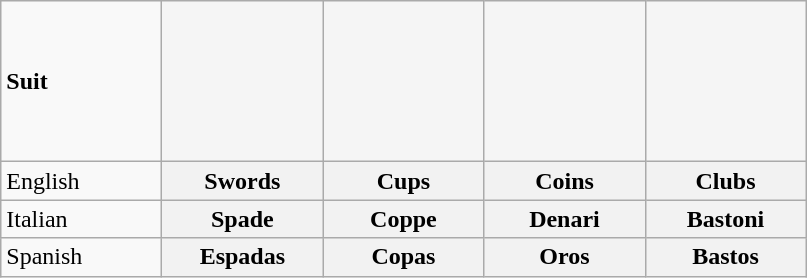<table class="wikitable">
<tr>
<td width="100px"><strong>Suit</strong></td>
<td align="center" width="100px" height="100px" bgcolor="whitesmoke"></td>
<td align="center" width="100px" bgcolor="whitesmoke"></td>
<td align="center" width="100px" bgcolor="whitesmoke"></td>
<td align="center" width="100px" bgcolor="whitesmoke"></td>
</tr>
<tr>
<td align="left">English</td>
<th align="center">Swords</th>
<th align="center">Cups</th>
<th align="center">Coins</th>
<th align="center">Clubs</th>
</tr>
<tr>
<td align="left">Italian</td>
<th align="center">Spade</th>
<th align="center">Coppe</th>
<th align="center">Denari</th>
<th align="center">Bastoni</th>
</tr>
<tr>
<td align="left">Spanish</td>
<th align="center">Espadas</th>
<th align="center">Copas</th>
<th align="center">Oros</th>
<th align="center">Bastos</th>
</tr>
</table>
